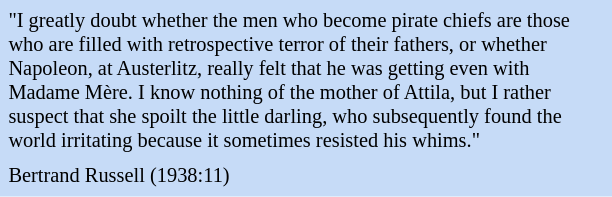<table class="toccolours" style="float: left; margin-left: 1em; margin-right: 2em; font-size: 85%; background:#c6dbf7; color:black; width:30em; max-width: 40%;" cellspacing="5">
<tr>
<td style="text-align: left;">"I greatly doubt whether the men who become pirate chiefs are those who are filled with retrospective terror of their fathers, or whether Napoleon, at Austerlitz, really felt that he was getting even with Madame Mère. I know nothing of the mother of Attila, but I rather suspect that she spoilt the little darling, who subsequently found the world irritating because it sometimes resisted his whims."</td>
</tr>
<tr>
<td style="text-align: left;">Bertrand Russell (1938:11)</td>
</tr>
</table>
